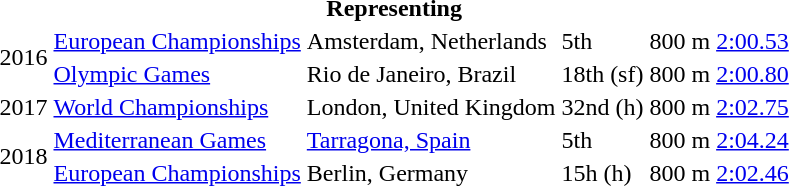<table>
<tr>
<th colspan="6">Representing </th>
</tr>
<tr>
<td rowspan=2>2016</td>
<td><a href='#'>European Championships</a></td>
<td>Amsterdam, Netherlands</td>
<td>5th</td>
<td>800 m</td>
<td><a href='#'>2:00.53</a></td>
</tr>
<tr>
<td><a href='#'>Olympic Games</a></td>
<td>Rio de Janeiro, Brazil</td>
<td>18th (sf)</td>
<td>800 m</td>
<td><a href='#'>2:00.80</a></td>
</tr>
<tr>
<td>2017</td>
<td><a href='#'>World Championships</a></td>
<td>London, United Kingdom</td>
<td>32nd (h)</td>
<td>800 m</td>
<td><a href='#'>2:02.75</a></td>
</tr>
<tr>
<td rowspan=2>2018</td>
<td><a href='#'>Mediterranean Games</a></td>
<td><a href='#'>Tarragona, Spain</a></td>
<td>5th</td>
<td>800 m</td>
<td><a href='#'>2:04.24</a></td>
</tr>
<tr>
<td><a href='#'>European Championships</a></td>
<td>Berlin, Germany</td>
<td>15h (h)</td>
<td>800 m</td>
<td><a href='#'>2:02.46</a></td>
</tr>
</table>
